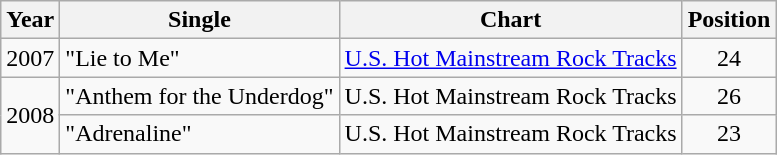<table class="wikitable">
<tr>
<th>Year</th>
<th>Single</th>
<th>Chart</th>
<th>Position</th>
</tr>
<tr>
<td>2007</td>
<td>"Lie to Me"</td>
<td><a href='#'>U.S. Hot Mainstream Rock Tracks</a></td>
<td style="text-align:center;">24</td>
</tr>
<tr>
<td rowspan="2">2008</td>
<td>"Anthem for the Underdog"</td>
<td>U.S. Hot Mainstream Rock Tracks</td>
<td style="text-align:center;">26</td>
</tr>
<tr>
<td>"Adrenaline"</td>
<td>U.S. Hot Mainstream Rock Tracks</td>
<td style="text-align:center;">23</td>
</tr>
</table>
